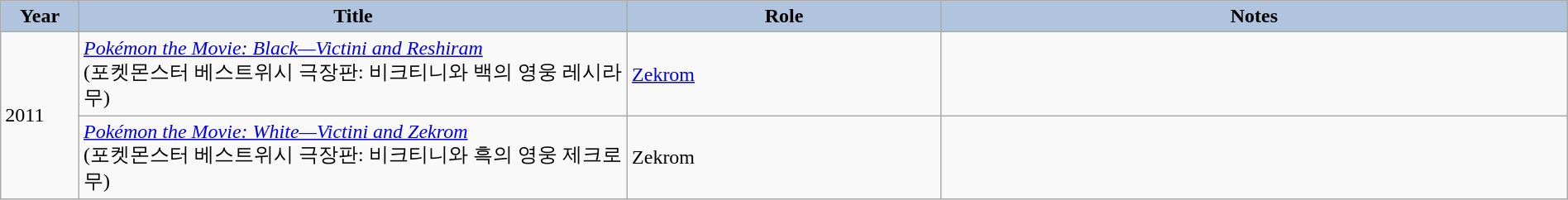<table class="wikitable"  style="width:100%">
<tr>
<th style="background:#b0c4de; width:5%;">Year</th>
<th style="background:#b0c4de; width:35%;">Title</th>
<th style="background:#b0c4de; width:20%;">Role</th>
<th style="background:#b0c4de; width:40%;">Notes</th>
</tr>
<tr>
<td rowspan="2">2011</td>
<td><em><a href='#'>Pokémon the Movie: Black—Victini and Reshiram</a></em><br>(포켓몬스터 베스트위시 극장판: 비크티니와 백의 영웅 레시라무)</td>
<td><a href='#'>Zekrom</a></td>
<td></td>
</tr>
<tr>
<td><em><a href='#'>Pokémon the Movie: White—Victini and Zekrom</a></em><br>(포켓몬스터 베스트위시 극장판: 비크티니와 흑의 영웅 제크로무)</td>
<td>Zekrom</td>
<td></td>
</tr>
</table>
